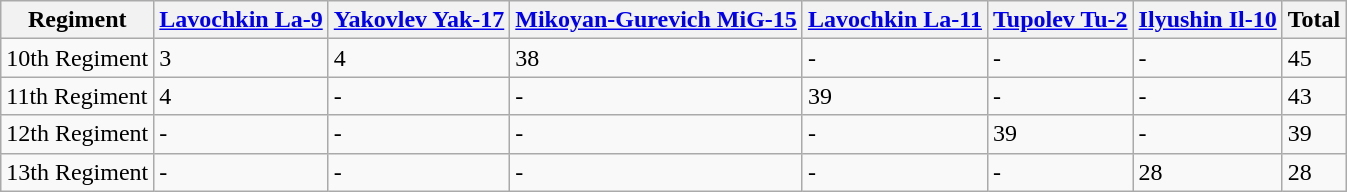<table class="wikitable">
<tr>
<th>Regiment</th>
<th><a href='#'>Lavochkin La-9</a></th>
<th><a href='#'>Yakovlev Yak-17</a></th>
<th><a href='#'>Mikoyan-Gurevich MiG-15</a></th>
<th><a href='#'>Lavochkin La-11</a></th>
<th><a href='#'>Tupolev Tu-2</a></th>
<th><a href='#'>Ilyushin Il-10</a></th>
<th>Total</th>
</tr>
<tr>
<td>10th Regiment</td>
<td>3</td>
<td>4</td>
<td>38</td>
<td>-</td>
<td>-</td>
<td>-</td>
<td>45</td>
</tr>
<tr>
<td>11th Regiment</td>
<td>4</td>
<td>-</td>
<td>-</td>
<td>39</td>
<td>-</td>
<td>-</td>
<td>43</td>
</tr>
<tr>
<td>12th Regiment</td>
<td>-</td>
<td>-</td>
<td>-</td>
<td>-</td>
<td>39</td>
<td>-</td>
<td>39</td>
</tr>
<tr>
<td>13th Regiment</td>
<td>-</td>
<td>-</td>
<td>-</td>
<td>-</td>
<td>-</td>
<td>28</td>
<td>28</td>
</tr>
</table>
